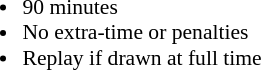<table width=100% style="font-size: 90%">
<tr>
<td width=50% valign=top><br><ul><li>90 minutes</li><li>No extra-time or penalties</li><li>Replay if drawn at full time</li></ul></td>
</tr>
</table>
